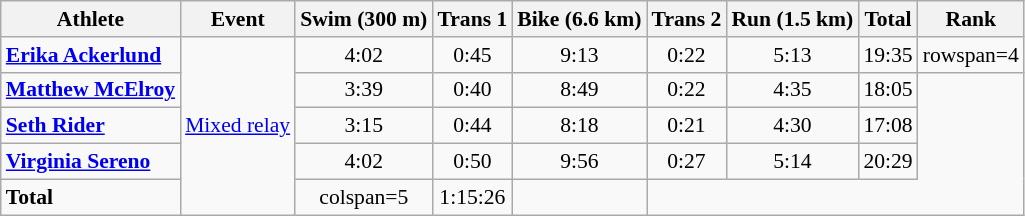<table class=wikitable style=font-size:90%;text-align:center>
<tr>
<th>Athlete</th>
<th>Event</th>
<th>Swim (300 m)</th>
<th>Trans 1</th>
<th>Bike (6.6 km)</th>
<th>Trans 2</th>
<th>Run (1.5 km)</th>
<th>Total</th>
<th>Rank</th>
</tr>
<tr>
<td align=left><strong><a href='#'>Erika Ackerlund</a></strong></td>
<td align=left rowspan=5><a href='#'>Mixed relay</a></td>
<td>4:02</td>
<td>0:45</td>
<td>9:13</td>
<td>0:22</td>
<td>5:13</td>
<td>19:35</td>
<td>rowspan=4 </td>
</tr>
<tr>
<td align=left><strong><a href='#'>Matthew McElroy</a></strong></td>
<td>3:39</td>
<td>0:40</td>
<td>8:49</td>
<td>0:22</td>
<td>4:35</td>
<td>18:05</td>
</tr>
<tr>
<td align=left><strong><a href='#'>Seth Rider</a></strong></td>
<td>3:15</td>
<td>0:44</td>
<td>8:18</td>
<td>0:21</td>
<td>4:30</td>
<td>17:08</td>
</tr>
<tr>
<td align=left><strong><a href='#'>Virginia Sereno</a></strong></td>
<td>4:02</td>
<td>0:50</td>
<td>9:56</td>
<td>0:27</td>
<td>5:14</td>
<td>20:29</td>
</tr>
<tr>
<td align=left><strong>Total</strong></td>
<td>colspan=5 </td>
<td>1:15:26</td>
<td></td>
</tr>
</table>
